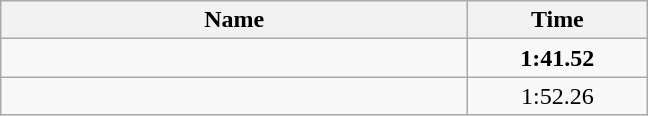<table class="wikitable" style="text-align:center;">
<tr>
<th style="width:19em">Name</th>
<th style="width:7em">Time</th>
</tr>
<tr>
<td align=left><strong></strong></td>
<td><strong>1:41.52</strong></td>
</tr>
<tr>
<td align=left></td>
<td>1:52.26</td>
</tr>
</table>
